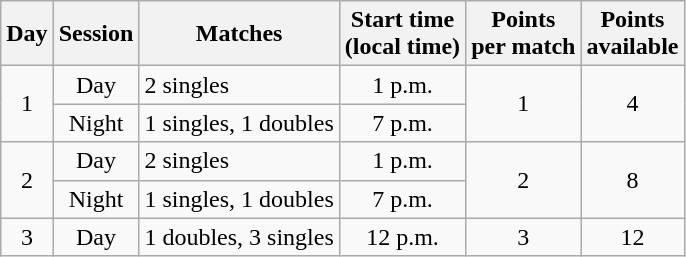<table class="wikitable" style="text-align:center">
<tr>
<th>Day</th>
<th>Session</th>
<th>Matches</th>
<th>Start time <br> (local time)</th>
<th>Points <br> per match</th>
<th>Points <br> available</th>
</tr>
<tr>
<td rowspan="2">1</td>
<td>Day</td>
<td align=left>2 singles</td>
<td>1 p.m.</td>
<td rowspan="2">1</td>
<td rowspan="2">4</td>
</tr>
<tr>
<td>Night</td>
<td align=left>1 singles, 1 doubles</td>
<td>7 p.m.</td>
</tr>
<tr>
<td rowspan="2">2</td>
<td>Day</td>
<td align=left>2 singles</td>
<td>1 p.m.</td>
<td rowspan="2">2</td>
<td rowspan="2">8</td>
</tr>
<tr>
<td>Night</td>
<td align=left>1 singles, 1 doubles</td>
<td>7 p.m.</td>
</tr>
<tr>
<td>3</td>
<td>Day</td>
<td align=left>1 doubles, 3 singles</td>
<td>12 p.m.</td>
<td>3</td>
<td>12</td>
</tr>
</table>
